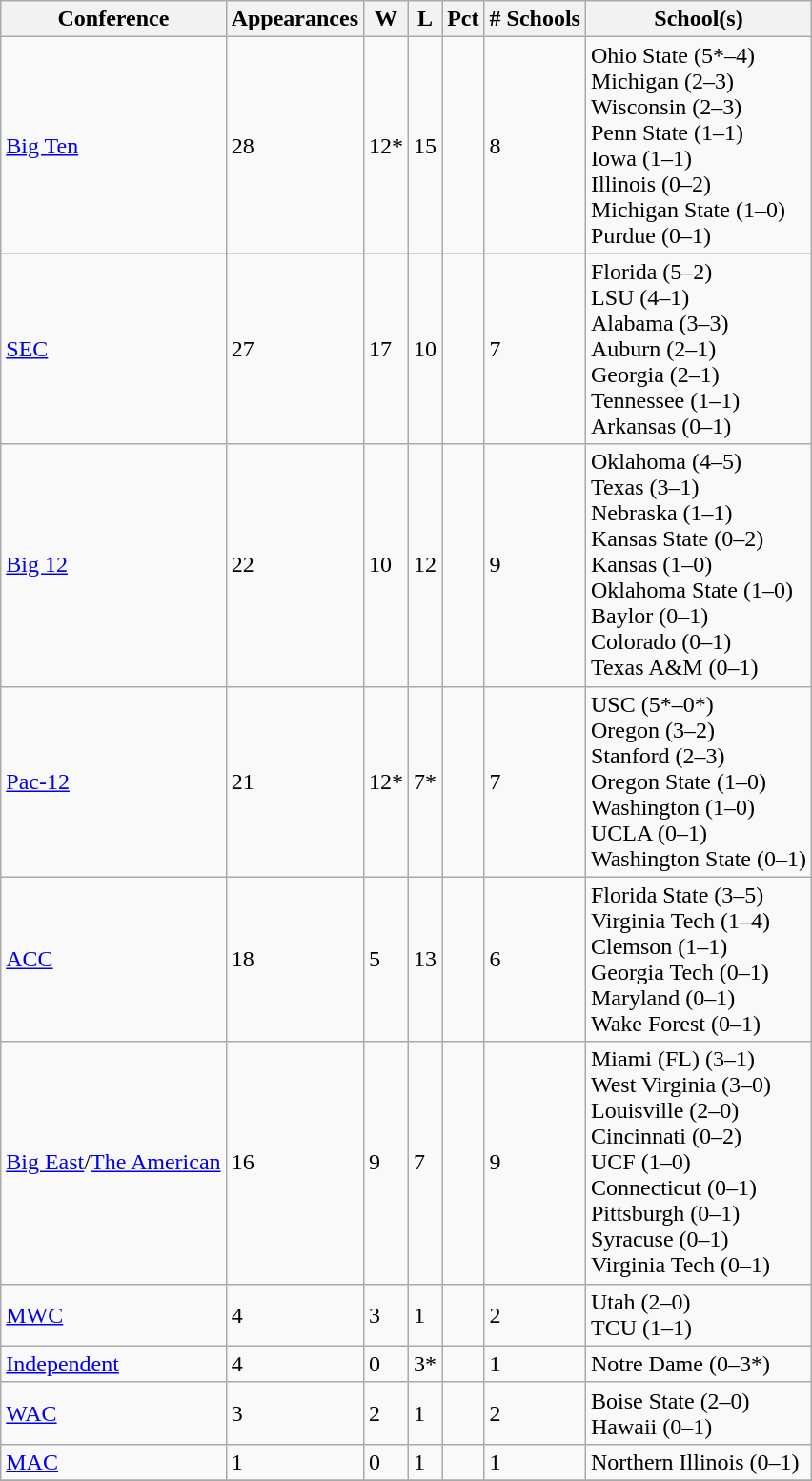<table class="wikitable sortable">
<tr>
<th>Conference</th>
<th>Appearances</th>
<th>W</th>
<th>L</th>
<th>Pct</th>
<th># Schools</th>
<th class="unsortable">School(s)</th>
</tr>
<tr>
<td><a href='#'>Big Ten</a></td>
<td>28</td>
<td>12*</td>
<td>15</td>
<td></td>
<td>8</td>
<td>Ohio State (5*–4)<br>Michigan (2–3)<br>Wisconsin (2–3)<br>Penn State (1–1)<br>Iowa (1–1)<br>Illinois (0–2)<br>Michigan State (1–0)<br>Purdue (0–1)</td>
</tr>
<tr>
<td><a href='#'>SEC</a></td>
<td>27</td>
<td>17</td>
<td>10</td>
<td></td>
<td>7</td>
<td>Florida (5–2)<br>LSU (4–1)<br>Alabama (3–3)<br>Auburn (2–1)<br>Georgia (2–1)<br>Tennessee (1–1)<br>Arkansas (0–1)</td>
</tr>
<tr>
<td><a href='#'>Big 12</a></td>
<td>22</td>
<td>10</td>
<td>12</td>
<td></td>
<td>9</td>
<td>Oklahoma (4–5)<br>Texas (3–1)<br>Nebraska (1–1)<br>Kansas State (0–2)<br>Kansas (1–0)<br>Oklahoma State (1–0)<br>Baylor (0–1)<br>Colorado (0–1)<br>Texas A&M (0–1)</td>
</tr>
<tr>
<td><a href='#'>Pac-12</a></td>
<td>21</td>
<td>12*</td>
<td>7*</td>
<td></td>
<td>7</td>
<td>USC (5*–0*)<br>Oregon (3–2)<br>Stanford (2–3)<br>Oregon State (1–0)<br>Washington (1–0)<br>UCLA (0–1)<br>Washington State (0–1)</td>
</tr>
<tr>
<td><a href='#'>ACC</a></td>
<td>18</td>
<td>5</td>
<td>13</td>
<td></td>
<td>6</td>
<td>Florida State (3–5)<br>Virginia Tech (1–4)<br>Clemson (1–1)<br>Georgia Tech (0–1)<br>Maryland (0–1)<br>Wake Forest (0–1)</td>
</tr>
<tr>
<td><a href='#'>Big East</a>/<a href='#'>The American</a></td>
<td>16</td>
<td>9</td>
<td>7</td>
<td></td>
<td>9</td>
<td>Miami (FL) (3–1)<br>West Virginia (3–0)<br>Louisville (2–0)<br>Cincinnati (0–2)<br>UCF (1–0)<br>Connecticut (0–1)<br>Pittsburgh (0–1)<br>Syracuse (0–1)<br>Virginia Tech (0–1)</td>
</tr>
<tr>
<td><a href='#'>MWC</a></td>
<td>4</td>
<td>3</td>
<td>1</td>
<td></td>
<td>2</td>
<td>Utah (2–0)<br>TCU (1–1)</td>
</tr>
<tr>
<td><a href='#'>Independent</a></td>
<td>4</td>
<td>0</td>
<td>3*</td>
<td></td>
<td>1</td>
<td>Notre Dame (0–3*)</td>
</tr>
<tr>
<td><a href='#'>WAC</a></td>
<td>3</td>
<td>2</td>
<td>1</td>
<td></td>
<td>2</td>
<td>Boise State (2–0)<br>Hawaii (0–1)</td>
</tr>
<tr>
<td><a href='#'>MAC</a></td>
<td>1</td>
<td>0</td>
<td>1</td>
<td></td>
<td>1</td>
<td>Northern Illinois (0–1)</td>
</tr>
<tr>
</tr>
</table>
